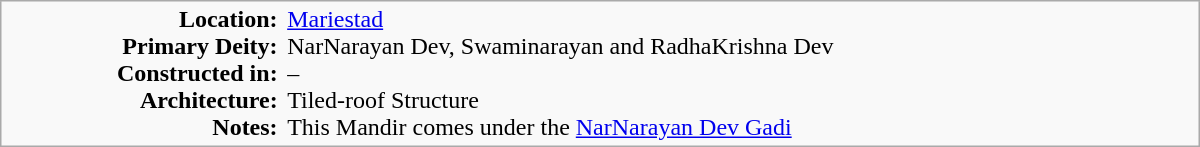<table class="wikitable plain" border="0" width="800">
<tr>
</tr>
<tr>
<td valign="top" style="text-align:right; border:none;"><strong>Location:</strong><br><strong>Primary Deity:</strong><br><strong>Constructed in:</strong><br><strong>Architecture:</strong><br><strong>Notes:</strong></td>
<td valign="top" style="border:none;"><a href='#'>Mariestad</a> <br>NarNarayan Dev, Swaminarayan and RadhaKrishna Dev <br>– <br>Tiled-roof Structure <br>This Mandir comes under the <a href='#'>NarNarayan Dev Gadi</a></td>
</tr>
</table>
